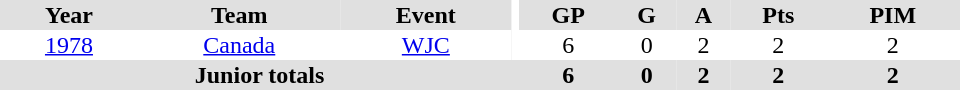<table border="0" cellpadding="1" cellspacing="0" ID="Table3" style="text-align:center; width:40em">
<tr bgcolor="#e0e0e0">
<th>Year</th>
<th>Team</th>
<th>Event</th>
<th rowspan="102" bgcolor="#ffffff"></th>
<th>GP</th>
<th>G</th>
<th>A</th>
<th>Pts</th>
<th>PIM</th>
</tr>
<tr>
<td><a href='#'>1978</a></td>
<td><a href='#'>Canada</a></td>
<td><a href='#'>WJC</a></td>
<td>6</td>
<td>0</td>
<td>2</td>
<td>2</td>
<td>2</td>
</tr>
<tr bgcolor="#e0e0e0">
<th colspan="4">Junior totals</th>
<th>6</th>
<th>0</th>
<th>2</th>
<th>2</th>
<th>2</th>
</tr>
</table>
